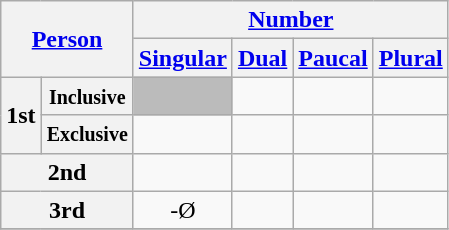<table class="wikitable" style="text-align: center">
<tr>
<th rowspan="2" colspan="2"><a href='#'>Person</a></th>
<th colspan="4"><a href='#'>Number</a></th>
</tr>
<tr>
<th><a href='#'>Singular</a></th>
<th><a href='#'>Dual</a></th>
<th><a href='#'>Paucal</a></th>
<th><a href='#'>Plural</a></th>
</tr>
<tr>
<th rowspan="2">1st</th>
<th><small>Inclusive</small></th>
<td style="background-color: #bbbbbb"></td>
<td></td>
<td></td>
<td></td>
</tr>
<tr>
<th><small>Exclusive</small></th>
<td></td>
<td></td>
<td></td>
<td></td>
</tr>
<tr>
<th colspan="2">2nd</th>
<td></td>
<td></td>
<td></td>
<td></td>
</tr>
<tr>
<th colspan="2">3rd</th>
<td>-Ø</td>
<td></td>
<td></td>
<td></td>
</tr>
<tr>
</tr>
</table>
